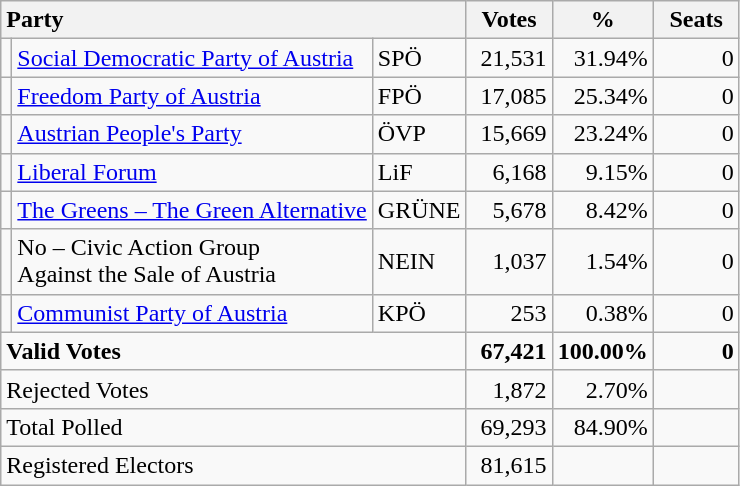<table class="wikitable" border="1" style="text-align:right;">
<tr>
<th style="text-align:left;" colspan=3>Party</th>
<th align=center width="50">Votes</th>
<th align=center width="50">%</th>
<th align=center width="50">Seats</th>
</tr>
<tr>
<td></td>
<td align=left><a href='#'>Social Democratic Party of Austria</a></td>
<td align=left>SPÖ</td>
<td>21,531</td>
<td>31.94%</td>
<td>0</td>
</tr>
<tr>
<td></td>
<td align=left><a href='#'>Freedom Party of Austria</a></td>
<td align=left>FPÖ</td>
<td>17,085</td>
<td>25.34%</td>
<td>0</td>
</tr>
<tr>
<td></td>
<td align=left><a href='#'>Austrian People's Party</a></td>
<td align=left>ÖVP</td>
<td>15,669</td>
<td>23.24%</td>
<td>0</td>
</tr>
<tr>
<td></td>
<td align=left><a href='#'>Liberal Forum</a></td>
<td align=left>LiF</td>
<td>6,168</td>
<td>9.15%</td>
<td>0</td>
</tr>
<tr>
<td></td>
<td align=left style="white-space: nowrap;"><a href='#'>The Greens – The Green Alternative</a></td>
<td align=left>GRÜNE</td>
<td>5,678</td>
<td>8.42%</td>
<td>0</td>
</tr>
<tr>
<td></td>
<td align=left>No – Civic Action Group<br>Against the Sale of Austria</td>
<td align=left>NEIN</td>
<td>1,037</td>
<td>1.54%</td>
<td>0</td>
</tr>
<tr>
<td></td>
<td align=left><a href='#'>Communist Party of Austria</a></td>
<td align=left>KPÖ</td>
<td>253</td>
<td>0.38%</td>
<td>0</td>
</tr>
<tr style="font-weight:bold">
<td align=left colspan=3>Valid Votes</td>
<td>67,421</td>
<td>100.00%</td>
<td>0</td>
</tr>
<tr>
<td align=left colspan=3>Rejected Votes</td>
<td>1,872</td>
<td>2.70%</td>
<td></td>
</tr>
<tr>
<td align=left colspan=3>Total Polled</td>
<td>69,293</td>
<td>84.90%</td>
<td></td>
</tr>
<tr>
<td align=left colspan=3>Registered Electors</td>
<td>81,615</td>
<td></td>
<td></td>
</tr>
</table>
